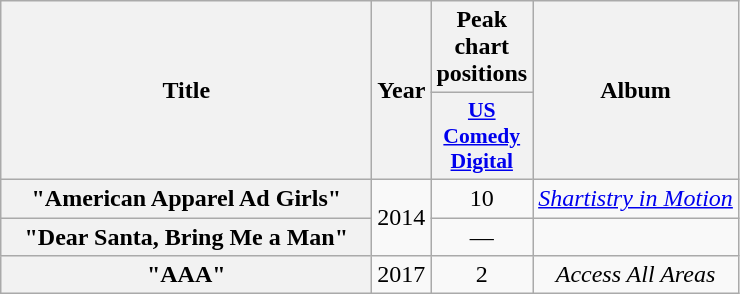<table class="wikitable plainrowheaders" style="text-align:center;" border="1">
<tr>
<th scope="col" rowspan="2" style="width:15em;">Title</th>
<th scope="col" rowspan="2">Year</th>
<th scope="col" colspan="1">Peak chart positions</th>
<th scope="col" rowspan="2">Album</th>
</tr>
<tr>
<th scope="col" style="width:3em;font-size:90%;"><a href='#'>US<br>Comedy<br>Digital</a><br></th>
</tr>
<tr>
<th scope="row">"American Apparel Ad Girls"<br></th>
<td rowspan="2">2014</td>
<td>10</td>
<td><em><a href='#'>Shartistry in Motion</a></em></td>
</tr>
<tr>
<th scope="row">"Dear Santa, Bring Me a Man"</th>
<td>—</td>
<td></td>
</tr>
<tr>
<th scope="row">"AAA"</th>
<td>2017</td>
<td>2</td>
<td><em>Access All Areas</em></td>
</tr>
</table>
